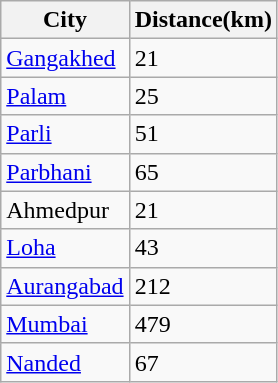<table class="wikitable">
<tr>
<th>City</th>
<th>Distance(km)</th>
</tr>
<tr>
<td><a href='#'>Gangakhed</a></td>
<td>21</td>
</tr>
<tr>
<td><a href='#'>Palam</a></td>
<td>25</td>
</tr>
<tr>
<td><a href='#'>Parli</a></td>
<td>51</td>
</tr>
<tr>
<td><a href='#'>Parbhani</a></td>
<td>65</td>
</tr>
<tr>
<td>Ahmedpur</td>
<td>21</td>
</tr>
<tr>
<td><a href='#'>Loha</a></td>
<td>43</td>
</tr>
<tr>
<td><a href='#'>Aurangabad</a></td>
<td>212</td>
</tr>
<tr>
<td><a href='#'>Mumbai</a></td>
<td>479</td>
</tr>
<tr>
<td><a href='#'>Nanded</a></td>
<td>67</td>
</tr>
</table>
